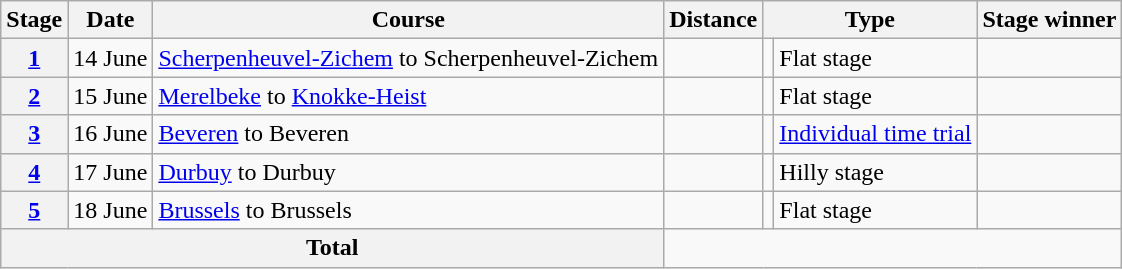<table class="wikitable">
<tr>
<th scope="col">Stage</th>
<th scope="col">Date</th>
<th scope="col">Course</th>
<th scope="col">Distance</th>
<th scope="col" colspan="2">Type</th>
<th scope="col">Stage winner</th>
</tr>
<tr>
<th scope="row" style="text-align:center;"><a href='#'>1</a></th>
<td style="text-align:center;">14 June</td>
<td><a href='#'>Scherpenheuvel-Zichem</a> to Scherpenheuvel-Zichem</td>
<td style="text-align:center;"></td>
<td></td>
<td>Flat stage</td>
<td></td>
</tr>
<tr>
<th scope="row" style="text-align:center;"><a href='#'>2</a></th>
<td style="text-align:center;">15 June</td>
<td><a href='#'>Merelbeke</a> to <a href='#'>Knokke-Heist</a></td>
<td style="text-align:center;"></td>
<td></td>
<td>Flat stage</td>
<td></td>
</tr>
<tr>
<th scope="row" style="text-align:center;"><a href='#'>3</a></th>
<td style="text-align:center;">16 June</td>
<td><a href='#'>Beveren</a> to Beveren</td>
<td style="text-align:center;"></td>
<td></td>
<td><a href='#'>Individual time trial</a></td>
<td></td>
</tr>
<tr>
<th scope="row" style="text-align:center;"><a href='#'>4</a></th>
<td style="text-align:center;">17 June</td>
<td><a href='#'>Durbuy</a> to Durbuy</td>
<td style="text-align:center;"></td>
<td></td>
<td>Hilly stage</td>
<td></td>
</tr>
<tr>
<th scope="row" style="text-align:center;"><a href='#'>5</a></th>
<td style="text-align:center;">18 June</td>
<td><a href='#'>Brussels</a> to Brussels</td>
<td style="text-align:center;"></td>
<td></td>
<td>Flat stage</td>
<td></td>
</tr>
<tr>
<th colspan="3">Total</th>
<td colspan="4" style="text-align:center;"></td>
</tr>
</table>
